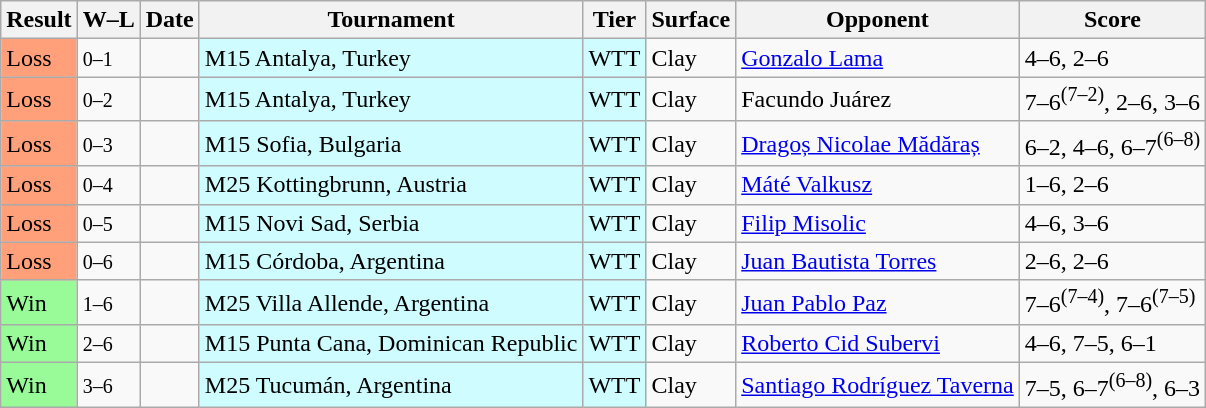<table class="sortable wikitable">
<tr>
<th>Result</th>
<th class="unsortable">W–L</th>
<th>Date</th>
<th>Tournament</th>
<th>Tier</th>
<th>Surface</th>
<th>Opponent</th>
<th class="unsortable">Score</th>
</tr>
<tr>
<td bgcolor=ffa07a>Loss</td>
<td><small>0–1</small></td>
<td></td>
<td style="background:#cffcff;">M15 Antalya, Turkey</td>
<td style="background:#cffcff;">WTT</td>
<td>Clay</td>
<td> <a href='#'>Gonzalo Lama</a></td>
<td>4–6, 2–6</td>
</tr>
<tr>
<td bgcolor=ffa07a>Loss</td>
<td><small>0–2</small></td>
<td></td>
<td style="background:#cffcff;">M15 Antalya, Turkey</td>
<td style="background:#cffcff;">WTT</td>
<td>Clay</td>
<td> Facundo Juárez</td>
<td>7–6<sup>(7–2)</sup>, 2–6, 3–6</td>
</tr>
<tr>
<td bgcolor=ffa07a>Loss</td>
<td><small>0–3</small></td>
<td></td>
<td style="background:#cffcff;">M15 Sofia, Bulgaria</td>
<td style="background:#cffcff;">WTT</td>
<td>Clay</td>
<td> <a href='#'>Dragoș Nicolae Mădăraș</a></td>
<td>6–2, 4–6, 6–7<sup>(6–8)</sup></td>
</tr>
<tr>
<td bgcolor=ffa07a>Loss</td>
<td><small>0–4</small></td>
<td></td>
<td style="background:#cffcff;">M25 Kottingbrunn, Austria</td>
<td style="background:#cffcff;">WTT</td>
<td>Clay</td>
<td> <a href='#'>Máté Valkusz</a></td>
<td>1–6, 2–6</td>
</tr>
<tr>
<td bgcolor=ffa07a>Loss</td>
<td><small>0–5</small></td>
<td></td>
<td style="background:#cffcff;">M15 Novi Sad, Serbia</td>
<td style="background:#cffcff;">WTT</td>
<td>Clay</td>
<td> <a href='#'>Filip Misolic</a></td>
<td>4–6, 3–6</td>
</tr>
<tr>
<td bgcolor=ffa07a>Loss</td>
<td><small>0–6</small></td>
<td></td>
<td style="background:#cffcff;">M15 Córdoba, Argentina</td>
<td style="background:#cffcff;">WTT</td>
<td>Clay</td>
<td> <a href='#'>Juan Bautista Torres</a></td>
<td>2–6, 2–6</td>
</tr>
<tr>
<td bgcolor=98fb98>Win</td>
<td><small>1–6</small></td>
<td></td>
<td style="background:#cffcff;">M25 Villa Allende, Argentina</td>
<td style="background:#cffcff;">WTT</td>
<td>Clay</td>
<td> <a href='#'>Juan Pablo Paz</a></td>
<td>7–6<sup>(7–4)</sup>, 7–6<sup>(7–5)</sup></td>
</tr>
<tr>
<td bgcolor=98fb98>Win</td>
<td><small>2–6</small></td>
<td></td>
<td style="background:#cffcff;">M15 Punta Cana, Dominican Republic</td>
<td style="background:#cffcff;">WTT</td>
<td>Clay</td>
<td> <a href='#'>Roberto Cid Subervi</a></td>
<td>4–6, 7–5, 6–1</td>
</tr>
<tr>
<td bgcolor=98fb98>Win</td>
<td><small>3–6</small></td>
<td></td>
<td style="background:#cffcff;">M25 Tucumán, Argentina</td>
<td style="background:#cffcff;">WTT</td>
<td>Clay</td>
<td> <a href='#'>Santiago Rodríguez Taverna</a></td>
<td>7–5, 6–7<sup>(6–8)</sup>, 6–3</td>
</tr>
</table>
